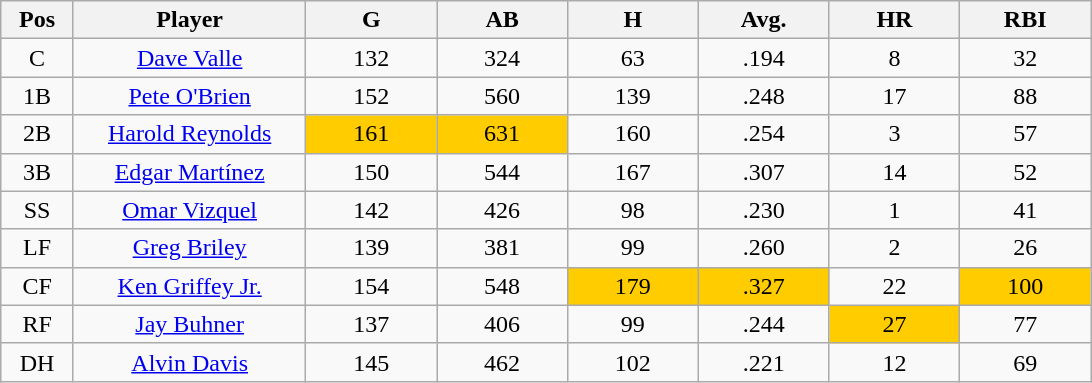<table class="wikitable sortable">
<tr>
<th bgcolor="#DDDDFF" width="5%">Pos</th>
<th bgcolor="#DDDDFF" width="16%">Player</th>
<th bgcolor="#DDDDFF" width="9%">G</th>
<th bgcolor="#DDDDFF" width="9%">AB</th>
<th bgcolor="#DDDDFF" width="9%">H</th>
<th bgcolor="#DDDDFF" width="9%">Avg.</th>
<th bgcolor="#DDDDFF" width="9%">HR</th>
<th bgcolor="#DDDDFF" width="9%">RBI</th>
</tr>
<tr align="center">
<td>C</td>
<td><a href='#'>Dave Valle</a></td>
<td>132</td>
<td>324</td>
<td>63</td>
<td>.194</td>
<td>8</td>
<td>32</td>
</tr>
<tr align="center">
<td>1B</td>
<td><a href='#'>Pete O'Brien</a></td>
<td>152</td>
<td>560</td>
<td>139</td>
<td>.248</td>
<td>17</td>
<td>88</td>
</tr>
<tr align="center">
<td>2B</td>
<td><a href='#'>Harold Reynolds</a></td>
<td bgcolor="#FFCC00">161</td>
<td bgcolor="#FFCC00">631</td>
<td>160</td>
<td>.254</td>
<td>3</td>
<td>57</td>
</tr>
<tr align="center">
<td>3B</td>
<td><a href='#'>Edgar Martínez</a></td>
<td>150</td>
<td>544</td>
<td>167</td>
<td>.307</td>
<td>14</td>
<td>52</td>
</tr>
<tr align="center">
<td>SS</td>
<td><a href='#'>Omar Vizquel</a></td>
<td>142</td>
<td>426</td>
<td>98</td>
<td>.230</td>
<td>1</td>
<td>41</td>
</tr>
<tr align="center">
<td>LF</td>
<td><a href='#'>Greg Briley</a></td>
<td>139</td>
<td>381</td>
<td>99</td>
<td>.260</td>
<td>2</td>
<td>26</td>
</tr>
<tr align="center">
<td>CF</td>
<td><a href='#'>Ken Griffey Jr.</a></td>
<td>154</td>
<td>548</td>
<td bgcolor="#FFCC00">179</td>
<td bgcolor="#FFCC00">.327</td>
<td>22</td>
<td bgcolor="#FFCC00">100</td>
</tr>
<tr align="center">
<td>RF</td>
<td><a href='#'>Jay Buhner</a></td>
<td>137</td>
<td>406</td>
<td>99</td>
<td>.244</td>
<td bgcolor="#FFCC00">27</td>
<td>77</td>
</tr>
<tr align="center">
<td>DH</td>
<td><a href='#'>Alvin Davis</a></td>
<td>145</td>
<td>462</td>
<td>102</td>
<td>.221</td>
<td>12</td>
<td>69</td>
</tr>
</table>
